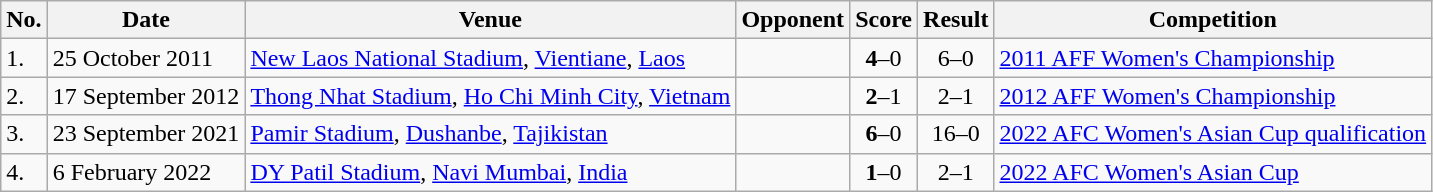<table class="wikitable">
<tr>
<th>No.</th>
<th>Date</th>
<th>Venue</th>
<th>Opponent</th>
<th>Score</th>
<th>Result</th>
<th>Competition</th>
</tr>
<tr>
<td>1.</td>
<td>25 October 2011</td>
<td><a href='#'>New Laos National Stadium</a>, <a href='#'>Vientiane</a>, <a href='#'>Laos</a></td>
<td></td>
<td align=center><strong>4</strong>–0</td>
<td align=center>6–0</td>
<td><a href='#'>2011 AFF Women's Championship</a></td>
</tr>
<tr>
<td>2.</td>
<td>17 September 2012</td>
<td><a href='#'>Thong Nhat Stadium</a>, <a href='#'>Ho Chi Minh City</a>, <a href='#'>Vietnam</a></td>
<td></td>
<td align=center><strong>2</strong>–1</td>
<td align=center>2–1</td>
<td><a href='#'>2012 AFF Women's Championship</a></td>
</tr>
<tr>
<td>3.</td>
<td>23 September 2021</td>
<td><a href='#'>Pamir Stadium</a>, <a href='#'>Dushanbe</a>, <a href='#'>Tajikistan</a></td>
<td></td>
<td align=center><strong>6</strong>–0</td>
<td align=center>16–0</td>
<td><a href='#'>2022 AFC Women's Asian Cup qualification</a></td>
</tr>
<tr>
<td>4.</td>
<td>6 February 2022</td>
<td><a href='#'>DY Patil Stadium</a>, <a href='#'>Navi Mumbai</a>, <a href='#'>India</a></td>
<td></td>
<td align=center><strong>1</strong>–0</td>
<td align=center>2–1</td>
<td><a href='#'>2022 AFC Women's Asian Cup</a></td>
</tr>
</table>
